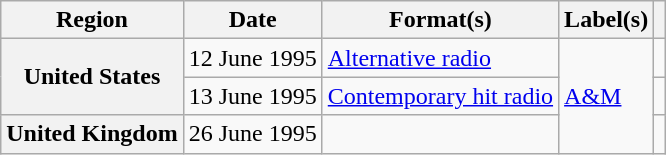<table class="wikitable plainrowheaders">
<tr>
<th scope="col">Region</th>
<th scope="col">Date</th>
<th scope="col">Format(s)</th>
<th scope="col">Label(s)</th>
<th scope="col"></th>
</tr>
<tr>
<th scope="row" rowspan="2">United States</th>
<td>12 June 1995</td>
<td><a href='#'>Alternative radio</a></td>
<td rowspan="3"><a href='#'>A&M</a></td>
<td></td>
</tr>
<tr>
<td>13 June 1995</td>
<td><a href='#'>Contemporary hit radio</a></td>
<td></td>
</tr>
<tr>
<th scope="row">United Kingdom</th>
<td>26 June 1995</td>
<td></td>
<td></td>
</tr>
</table>
